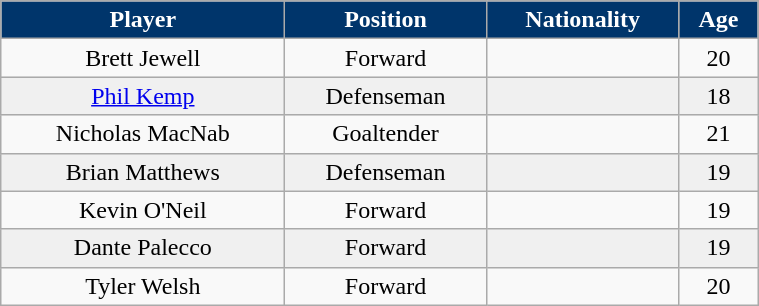<table class="wikitable" width="40%">
<tr>
<th style="color:white; background:#00356B">Player</th>
<th style="color:white; background:#00356B">Position</th>
<th style="color:white; background:#00356B">Nationality</th>
<th style="color:white; background:#00356B">Age</th>
</tr>
<tr align="center" bgcolor="">
<td>Brett Jewell</td>
<td>Forward</td>
<td></td>
<td>20</td>
</tr>
<tr align="center" bgcolor="f0f0f0">
<td><a href='#'>Phil Kemp</a></td>
<td>Defenseman</td>
<td></td>
<td>18</td>
</tr>
<tr align="center" bgcolor="">
<td>Nicholas MacNab</td>
<td>Goaltender</td>
<td></td>
<td>21</td>
</tr>
<tr align="center" bgcolor="f0f0f0">
<td>Brian Matthews</td>
<td>Defenseman</td>
<td></td>
<td>19</td>
</tr>
<tr align="center" bgcolor="">
<td>Kevin O'Neil</td>
<td>Forward</td>
<td></td>
<td>19</td>
</tr>
<tr align="center" bgcolor="f0f0f0">
<td>Dante Palecco</td>
<td>Forward</td>
<td></td>
<td>19</td>
</tr>
<tr align="center" bgcolor="">
<td>Tyler Welsh</td>
<td>Forward</td>
<td></td>
<td>20</td>
</tr>
</table>
